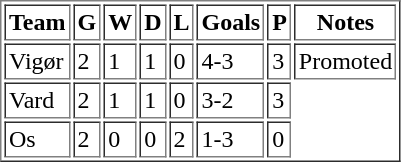<table border="1" cellpadding="2">
<tr>
<th>Team</th>
<th>G</th>
<th>W</th>
<th>D</th>
<th>L</th>
<th>Goals</th>
<th>P</th>
<th>Notes</th>
</tr>
<tr>
<td>Vigør</td>
<td>2</td>
<td>1</td>
<td>1</td>
<td>0</td>
<td>4-3</td>
<td>3</td>
<td>Promoted</td>
</tr>
<tr>
<td>Vard</td>
<td>2</td>
<td>1</td>
<td>1</td>
<td>0</td>
<td>3-2</td>
<td>3</td>
</tr>
<tr>
<td>Os</td>
<td>2</td>
<td>0</td>
<td>0</td>
<td>2</td>
<td>1-3</td>
<td>0</td>
</tr>
</table>
